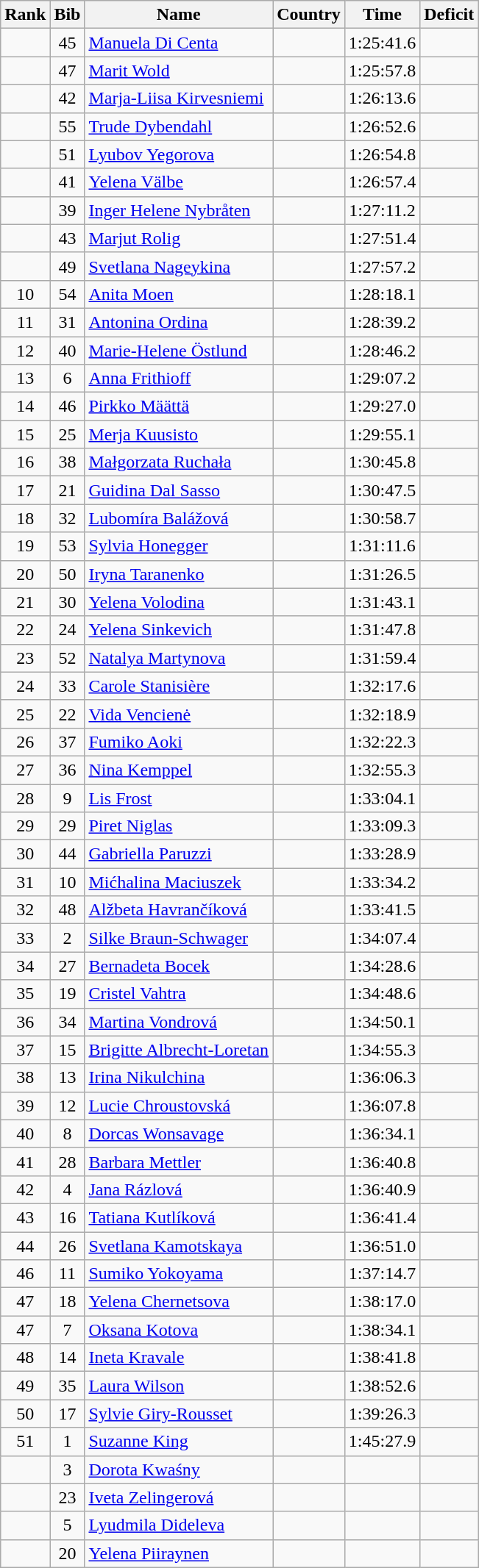<table class="wikitable sortable" style="text-align:center">
<tr>
<th>Rank</th>
<th>Bib</th>
<th>Name</th>
<th>Country</th>
<th>Time</th>
<th>Deficit</th>
</tr>
<tr>
<td></td>
<td>45</td>
<td align="left"><a href='#'>Manuela Di Centa</a></td>
<td align="left"></td>
<td>1:25:41.6</td>
<td></td>
</tr>
<tr>
<td></td>
<td>47</td>
<td align="left"><a href='#'>Marit Wold</a></td>
<td align="left"></td>
<td>1:25:57.8</td>
<td align=right></td>
</tr>
<tr>
<td></td>
<td>42</td>
<td align="left"><a href='#'>Marja-Liisa Kirvesniemi</a></td>
<td align="left"></td>
<td>1:26:13.6</td>
<td align=right></td>
</tr>
<tr>
<td></td>
<td>55</td>
<td align="left"><a href='#'>Trude Dybendahl</a></td>
<td align="left"></td>
<td>1:26:52.6</td>
<td align=right></td>
</tr>
<tr>
<td></td>
<td>51</td>
<td align="left"><a href='#'>Lyubov Yegorova</a></td>
<td align="left"></td>
<td>1:26:54.8</td>
<td align=right></td>
</tr>
<tr>
<td></td>
<td>41</td>
<td align="left"><a href='#'>Yelena Välbe</a></td>
<td align="left"></td>
<td>1:26:57.4</td>
<td align=right></td>
</tr>
<tr>
<td></td>
<td>39</td>
<td align="left"><a href='#'>Inger Helene Nybråten</a></td>
<td align="left"></td>
<td>1:27:11.2</td>
<td align=right></td>
</tr>
<tr>
<td></td>
<td>43</td>
<td align="left"><a href='#'>Marjut Rolig</a></td>
<td align="left"></td>
<td>1:27:51.4</td>
<td align=right></td>
</tr>
<tr>
<td></td>
<td>49</td>
<td align="left"><a href='#'>Svetlana Nageykina</a></td>
<td align="left"></td>
<td>1:27:57.2</td>
<td align=right></td>
</tr>
<tr>
<td>10</td>
<td>54</td>
<td align="left"><a href='#'>Anita Moen</a></td>
<td align="left"></td>
<td>1:28:18.1</td>
<td align=right></td>
</tr>
<tr>
<td>11</td>
<td>31</td>
<td align="left"><a href='#'>Antonina Ordina</a></td>
<td align="left"></td>
<td>1:28:39.2</td>
<td align=right></td>
</tr>
<tr>
<td>12</td>
<td>40</td>
<td align="left"><a href='#'>Marie-Helene Östlund</a></td>
<td align="left"></td>
<td>1:28:46.2</td>
<td align=right></td>
</tr>
<tr>
<td>13</td>
<td>6</td>
<td align="left"><a href='#'>Anna Frithioff</a></td>
<td align="left"></td>
<td>1:29:07.2</td>
<td align=right></td>
</tr>
<tr>
<td>14</td>
<td>46</td>
<td align="left"><a href='#'>Pirkko Määttä</a></td>
<td align="left"></td>
<td>1:29:27.0</td>
<td align=right></td>
</tr>
<tr>
<td>15</td>
<td>25</td>
<td align="left"><a href='#'>Merja Kuusisto</a></td>
<td align="left"></td>
<td>1:29:55.1</td>
<td align=right></td>
</tr>
<tr>
<td>16</td>
<td>38</td>
<td align="left"><a href='#'>Małgorzata Ruchała</a></td>
<td align="left"></td>
<td>1:30:45.8</td>
<td align=right></td>
</tr>
<tr>
<td>17</td>
<td>21</td>
<td align="left"><a href='#'>Guidina Dal Sasso</a></td>
<td align="left"></td>
<td>1:30:47.5</td>
<td align=right></td>
</tr>
<tr>
<td>18</td>
<td>32</td>
<td align="left"><a href='#'>Lubomíra Balážová</a></td>
<td align="left"></td>
<td>1:30:58.7</td>
<td align=right></td>
</tr>
<tr>
<td>19</td>
<td>53</td>
<td align="left"><a href='#'>Sylvia Honegger</a></td>
<td align="left"></td>
<td>1:31:11.6</td>
<td align=right></td>
</tr>
<tr>
<td>20</td>
<td>50</td>
<td align="left"><a href='#'>Iryna Taranenko</a></td>
<td align="left"></td>
<td>1:31:26.5</td>
<td align=right></td>
</tr>
<tr>
<td>21</td>
<td>30</td>
<td align="left"><a href='#'>Yelena Volodina</a></td>
<td align="left"></td>
<td>1:31:43.1</td>
<td align=right></td>
</tr>
<tr>
<td>22</td>
<td>24</td>
<td align="left"><a href='#'>Yelena Sinkevich</a></td>
<td align="left"></td>
<td>1:31:47.8</td>
<td align=right></td>
</tr>
<tr>
<td>23</td>
<td>52</td>
<td align="left"><a href='#'>Natalya Martynova</a></td>
<td align="left"></td>
<td>1:31:59.4</td>
<td align=right></td>
</tr>
<tr>
<td>24</td>
<td>33</td>
<td align="left"><a href='#'>Carole Stanisière</a></td>
<td align="left"></td>
<td>1:32:17.6</td>
<td align=right></td>
</tr>
<tr>
<td>25</td>
<td>22</td>
<td align="left"><a href='#'>Vida Vencienė</a></td>
<td align="left"></td>
<td>1:32:18.9</td>
<td align=right></td>
</tr>
<tr>
<td>26</td>
<td>37</td>
<td align="left"><a href='#'>Fumiko Aoki</a></td>
<td align="left"></td>
<td>1:32:22.3</td>
<td align=right></td>
</tr>
<tr>
<td>27</td>
<td>36</td>
<td align="left"><a href='#'>Nina Kemppel</a></td>
<td align="left"></td>
<td>1:32:55.3</td>
<td align=right></td>
</tr>
<tr>
<td>28</td>
<td>9</td>
<td align="left"><a href='#'>Lis Frost</a></td>
<td align="left"></td>
<td>1:33:04.1</td>
<td align=right></td>
</tr>
<tr>
<td>29</td>
<td>29</td>
<td align="left"><a href='#'>Piret Niglas</a></td>
<td align="left"></td>
<td>1:33:09.3</td>
<td align=right></td>
</tr>
<tr>
<td>30</td>
<td>44</td>
<td align="left"><a href='#'>Gabriella Paruzzi</a></td>
<td align="left"></td>
<td>1:33:28.9</td>
<td align=right></td>
</tr>
<tr>
<td>31</td>
<td>10</td>
<td align="left"><a href='#'>Mićhalina Maciuszek</a></td>
<td align="left"></td>
<td>1:33:34.2</td>
<td align=right></td>
</tr>
<tr>
<td>32</td>
<td>48</td>
<td align="left"><a href='#'>Alžbeta Havrančíková</a></td>
<td align="left"></td>
<td>1:33:41.5</td>
<td align=right></td>
</tr>
<tr>
<td>33</td>
<td>2</td>
<td align="left"><a href='#'>Silke Braun-Schwager</a></td>
<td align="left"></td>
<td>1:34:07.4</td>
<td align=right></td>
</tr>
<tr>
<td>34</td>
<td>27</td>
<td align="left"><a href='#'>Bernadeta Bocek</a></td>
<td align="left"></td>
<td>1:34:28.6</td>
<td align=right></td>
</tr>
<tr>
<td>35</td>
<td>19</td>
<td align="left"><a href='#'>Cristel Vahtra</a></td>
<td align="left"></td>
<td>1:34:48.6</td>
<td align=right></td>
</tr>
<tr>
<td>36</td>
<td>34</td>
<td align="left"><a href='#'>Martina Vondrová</a></td>
<td align="left"></td>
<td>1:34:50.1</td>
<td align=right></td>
</tr>
<tr>
<td>37</td>
<td>15</td>
<td align="left"><a href='#'>Brigitte Albrecht-Loretan</a></td>
<td align="left"></td>
<td>1:34:55.3</td>
<td align=right></td>
</tr>
<tr>
<td>38</td>
<td>13</td>
<td align="left"><a href='#'>Irina Nikulchina</a></td>
<td align="left"></td>
<td>1:36:06.3</td>
<td align=right></td>
</tr>
<tr>
<td>39</td>
<td>12</td>
<td align="left"><a href='#'>Lucie Chroustovská</a></td>
<td align="left"></td>
<td>1:36:07.8</td>
<td align=right></td>
</tr>
<tr>
<td>40</td>
<td>8</td>
<td align="left"><a href='#'>Dorcas Wonsavage</a></td>
<td align="left"></td>
<td>1:36:34.1</td>
<td align=right></td>
</tr>
<tr>
<td>41</td>
<td>28</td>
<td align="left"><a href='#'>Barbara Mettler</a></td>
<td align="left"></td>
<td>1:36:40.8</td>
<td align=right></td>
</tr>
<tr>
<td>42</td>
<td>4</td>
<td align="left"><a href='#'>Jana Rázlová</a></td>
<td align="left"></td>
<td>1:36:40.9</td>
<td align=right></td>
</tr>
<tr>
<td>43</td>
<td>16</td>
<td align="left"><a href='#'>Tatiana Kutlíková</a></td>
<td align="left"></td>
<td>1:36:41.4</td>
<td align=right></td>
</tr>
<tr>
<td>44</td>
<td>26</td>
<td align="left"><a href='#'>Svetlana Kamotskaya</a></td>
<td align="left"></td>
<td>1:36:51.0</td>
<td align=right></td>
</tr>
<tr>
<td>46</td>
<td>11</td>
<td align="left"><a href='#'>Sumiko Yokoyama</a></td>
<td align="left"></td>
<td>1:37:14.7</td>
<td align=right></td>
</tr>
<tr>
<td>47</td>
<td>18</td>
<td align="left"><a href='#'>Yelena Chernetsova</a></td>
<td align="left"></td>
<td>1:38:17.0</td>
<td align=right></td>
</tr>
<tr>
<td>47</td>
<td>7</td>
<td align="left"><a href='#'>Oksana Kotova</a></td>
<td align="left"></td>
<td>1:38:34.1</td>
<td align=right></td>
</tr>
<tr>
<td>48</td>
<td>14</td>
<td align="left"><a href='#'>Ineta Kravale</a></td>
<td align="left"></td>
<td>1:38:41.8</td>
<td align=right></td>
</tr>
<tr>
<td>49</td>
<td>35</td>
<td align="left"><a href='#'>Laura Wilson</a></td>
<td align="left"></td>
<td>1:38:52.6</td>
<td align=right></td>
</tr>
<tr>
<td>50</td>
<td>17</td>
<td align="left"><a href='#'>Sylvie Giry-Rousset</a></td>
<td align="left"></td>
<td>1:39:26.3</td>
<td align=right></td>
</tr>
<tr>
<td>51</td>
<td>1</td>
<td align="left"><a href='#'>Suzanne King</a></td>
<td align="left"></td>
<td>1:45:27.9</td>
<td align=right></td>
</tr>
<tr>
<td></td>
<td>3</td>
<td align="left"><a href='#'>Dorota Kwaśny</a></td>
<td align="left"></td>
<td></td>
<td></td>
</tr>
<tr>
<td></td>
<td>23</td>
<td align="left"><a href='#'>Iveta Zelingerová</a></td>
<td align="left"></td>
<td></td>
<td></td>
</tr>
<tr>
<td></td>
<td>5</td>
<td align="left"><a href='#'>Lyudmila Dideleva</a></td>
<td align="left"></td>
<td></td>
<td></td>
</tr>
<tr>
<td></td>
<td>20</td>
<td align="left"><a href='#'>Yelena Piiraynen</a></td>
<td align="left"></td>
<td></td>
<td></td>
</tr>
</table>
